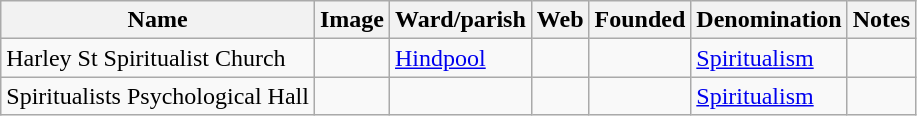<table class="wikitable sortable">
<tr>
<th>Name</th>
<th>Image</th>
<th>Ward/parish</th>
<th>Web</th>
<th>Founded</th>
<th>Denomination</th>
<th>Notes</th>
</tr>
<tr>
<td>Harley St Spiritualist Church</td>
<td></td>
<td><a href='#'>Hindpool</a></td>
<td></td>
<td></td>
<td><a href='#'>Spiritualism</a></td>
<td></td>
</tr>
<tr>
<td>Spiritualists Psychological Hall</td>
<td></td>
<td></td>
<td></td>
<td></td>
<td><a href='#'>Spiritualism</a></td>
<td></td>
</tr>
</table>
